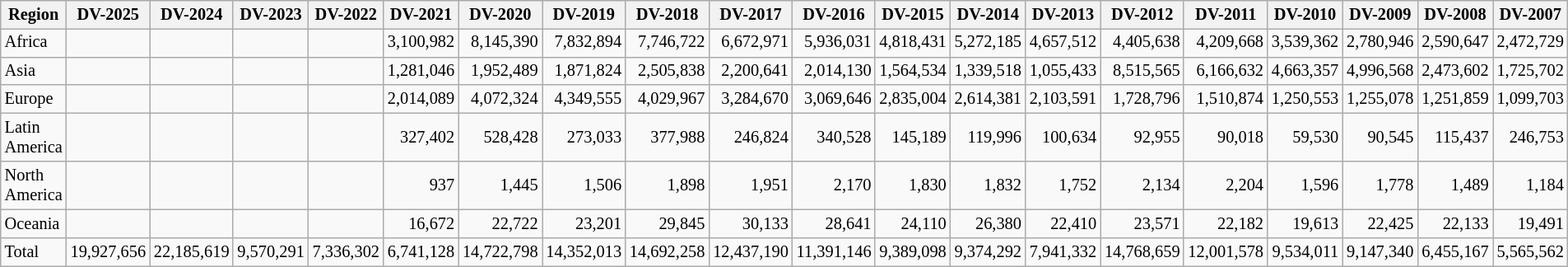<table class="wikitable sortable nowrap" style="font-size:85%; text-align:right; line-height:1.2">
<tr>
<th>Region</th>
<th>DV-2025</th>
<th>DV-2024</th>
<th>DV-2023</th>
<th>DV-2022</th>
<th>DV-2021</th>
<th>DV-2020</th>
<th>DV-2019</th>
<th>DV-2018</th>
<th>DV-2017</th>
<th>DV-2016</th>
<th>DV-2015</th>
<th>DV-2014</th>
<th>DV-2013</th>
<th>DV-2012</th>
<th>DV-2011</th>
<th>DV-2010</th>
<th>DV-2009</th>
<th>DV-2008</th>
<th>DV-2007</th>
</tr>
<tr>
<td align=left>Africa</td>
<td></td>
<td></td>
<td></td>
<td></td>
<td>3,100,982</td>
<td>8,145,390</td>
<td>7,832,894</td>
<td>7,746,722</td>
<td>6,672,971</td>
<td>5,936,031</td>
<td>4,818,431</td>
<td>5,272,185</td>
<td>4,657,512</td>
<td>4,405,638</td>
<td>4,209,668</td>
<td>3,539,362</td>
<td>2,780,946</td>
<td>2,590,647</td>
<td>2,472,729</td>
</tr>
<tr>
<td align=left>Asia</td>
<td></td>
<td></td>
<td></td>
<td></td>
<td>1,281,046</td>
<td>1,952,489</td>
<td>1,871,824</td>
<td>2,505,838</td>
<td>2,200,641</td>
<td>2,014,130</td>
<td>1,564,534</td>
<td>1,339,518</td>
<td>1,055,433</td>
<td>8,515,565</td>
<td>6,166,632</td>
<td>4,663,357</td>
<td>4,996,568</td>
<td>2,473,602</td>
<td>1,725,702</td>
</tr>
<tr>
<td align=left>Europe</td>
<td></td>
<td></td>
<td></td>
<td></td>
<td>2,014,089</td>
<td>4,072,324</td>
<td>4,349,555</td>
<td>4,029,967</td>
<td>3,284,670</td>
<td>3,069,646</td>
<td>2,835,004</td>
<td>2,614,381</td>
<td>2,103,591</td>
<td>1,728,796</td>
<td>1,510,874</td>
<td>1,250,553</td>
<td>1,255,078</td>
<td>1,251,859</td>
<td>1,099,703</td>
</tr>
<tr>
<td align=left>Latin America</td>
<td></td>
<td></td>
<td></td>
<td></td>
<td>327,402</td>
<td>528,428</td>
<td>273,033</td>
<td>377,988</td>
<td>246,824</td>
<td>340,528</td>
<td>145,189</td>
<td>119,996</td>
<td>100,634</td>
<td>92,955</td>
<td>90,018</td>
<td>59,530</td>
<td>90,545</td>
<td>115,437</td>
<td>246,753</td>
</tr>
<tr>
<td align=left>North America</td>
<td></td>
<td></td>
<td></td>
<td></td>
<td>937</td>
<td>1,445</td>
<td>1,506</td>
<td>1,898</td>
<td>1,951</td>
<td>2,170</td>
<td>1,830</td>
<td>1,832</td>
<td>1,752</td>
<td>2,134</td>
<td>2,204</td>
<td>1,596</td>
<td>1,778</td>
<td>1,489</td>
<td>1,184</td>
</tr>
<tr>
<td align=left>Oceania</td>
<td></td>
<td></td>
<td></td>
<td></td>
<td>16,672</td>
<td>22,722</td>
<td>23,201</td>
<td>29,845</td>
<td>30,133</td>
<td>28,641</td>
<td>24,110</td>
<td>26,380</td>
<td>22,410</td>
<td>23,571</td>
<td>22,182</td>
<td>19,613</td>
<td>22,425</td>
<td>22,133</td>
<td>19,491</td>
</tr>
<tr>
<td align=left>Total</td>
<td>19,927,656</td>
<td>22,185,619</td>
<td>9,570,291</td>
<td>7,336,302</td>
<td>6,741,128</td>
<td>14,722,798</td>
<td>14,352,013</td>
<td>14,692,258</td>
<td>12,437,190</td>
<td>11,391,146</td>
<td>9,389,098</td>
<td>9,374,292</td>
<td>7,941,332</td>
<td>14,768,659</td>
<td>12,001,578</td>
<td>9,534,011</td>
<td>9,147,340</td>
<td>6,455,167</td>
<td>5,565,562</td>
</tr>
</table>
